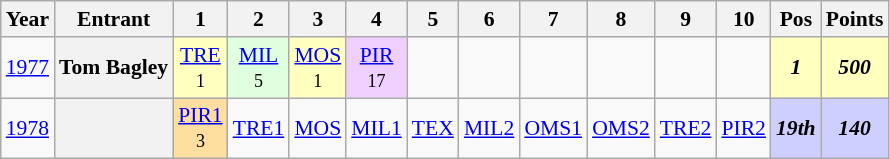<table class="wikitable" style="text-align:center; font-size:90%">
<tr>
<th>Year</th>
<th>Entrant</th>
<th>1</th>
<th>2</th>
<th>3</th>
<th>4</th>
<th>5</th>
<th>6</th>
<th>7</th>
<th>8</th>
<th>9</th>
<th>10</th>
<th>Pos</th>
<th>Points</th>
</tr>
<tr>
<td><a href='#'>1977</a></td>
<th>Tom Bagley</th>
<td style="background:#FFFFBF;"><a href='#'>TRE</a><br><small>1</small></td>
<td style="background:#DFFFDF;"><a href='#'>MIL</a><br><small>5</small></td>
<td style="background:#FFFFBF;"><a href='#'>MOS</a><br><small>1</small></td>
<td style="background:#EFCFFF;"><a href='#'>PIR</a><br><small>17</small></td>
<td></td>
<td></td>
<td></td>
<td></td>
<td></td>
<td></td>
<td style="background:#FFFFBF;"><strong><em>1</em></strong></td>
<td style="background:#FFFFBF;"><strong><em>500</em></strong></td>
</tr>
<tr>
<td><a href='#'>1978</a></td>
<th></th>
<td style="background:#FFDF9F;"><a href='#'>PIR1</a><br><small>3</small></td>
<td><a href='#'>TRE1</a></td>
<td><a href='#'>MOS</a></td>
<td><a href='#'>MIL1</a></td>
<td><a href='#'>TEX</a></td>
<td><a href='#'>MIL2</a></td>
<td><a href='#'>OMS1</a></td>
<td><a href='#'>OMS2</a></td>
<td><a href='#'>TRE2</a></td>
<td><a href='#'>PIR2</a></td>
<td style="background:#CFCFFF;"><strong><em>19th</em></strong></td>
<td style="background:#CFCFFF;"><strong><em>140</em></strong></td>
</tr>
</table>
